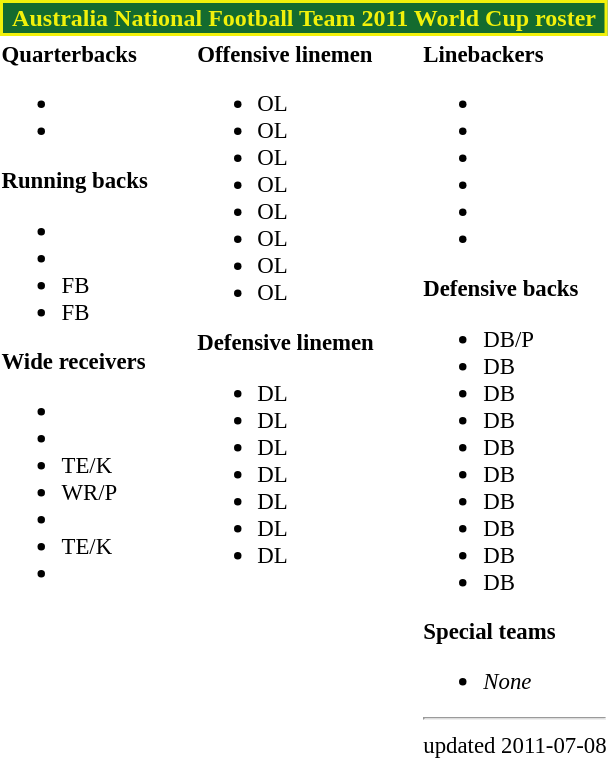<table class="toccolours" style="text-align: left;">
<tr>
<th colspan="7" style="background-color: #146B2F; border:2px solid #F1F10B;color:#F1F10B;text-align:center;">Australia National Football Team 2011 World Cup roster</th>
</tr>
<tr>
<td style="font-size: 95%;vertical-align:top;"><strong>Quarterbacks</strong><br><ul><li></li><li></li></ul><strong>Running backs</strong><ul><li></li><li></li><li> FB</li><li> FB</li></ul><strong>Wide receivers</strong><ul><li></li><li></li><li> TE/K</li><li> WR/P</li><li></li><li> TE/K</li><li></li></ul></td>
<td style="width: 25px;"></td>
<td style="font-size: 95%;vertical-align:top;"><strong>Offensive linemen</strong><br><ul><li> OL</li><li> OL</li><li> OL</li><li> OL</li><li> OL</li><li> OL</li><li> OL</li><li> OL</li></ul><strong>Defensive linemen</strong><ul><li> DL</li><li> DL</li><li> DL</li><li> DL</li><li> DL</li><li> DL</li><li> DL</li></ul></td>
<td style="width: 25px;"></td>
<td style="font-size: 95%;vertical-align:top;"><strong>Linebackers </strong><br><ul><li></li><li></li><li></li><li></li><li></li><li></li></ul><strong>Defensive backs</strong><ul><li> DB/P</li><li> DB</li><li> DB</li><li> DB</li><li> DB</li><li> DB</li><li> DB</li><li> DB</li><li> DB</li><li> DB</li></ul><strong>Special teams</strong><ul><li><em>None</em></li></ul><hr>
<span></span> updated 2011-07-08<br></td>
</tr>
<tr>
</tr>
</table>
